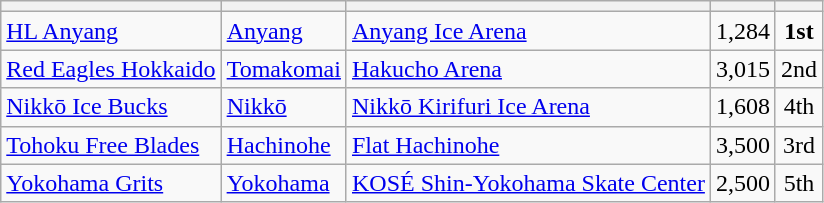<table class="wikitable sortable">
<tr>
<th></th>
<th></th>
<th></th>
<th></th>
<th></th>
</tr>
<tr align=left>
<td><a href='#'>HL Anyang</a></td>
<td> <a href='#'>Anyang</a></td>
<td><a href='#'>Anyang Ice Arena</a></td>
<td align=center>1,284</td>
<td align=center><strong>1st</strong></td>
</tr>
<tr align=left>
<td><a href='#'>Red Eagles Hokkaido</a></td>
<td> <a href='#'>Tomakomai</a></td>
<td><a href='#'>Hakucho Arena</a></td>
<td align=center>3,015</td>
<td align=center>2nd</td>
</tr>
<tr align=left>
<td><a href='#'>Nikkō Ice Bucks</a></td>
<td> <a href='#'>Nikkō</a></td>
<td><a href='#'>Nikkō Kirifuri Ice Arena</a></td>
<td align=center>1,608</td>
<td align=center>4th</td>
</tr>
<tr align=left>
<td><a href='#'>Tohoku Free Blades</a></td>
<td> <a href='#'>Hachinohe</a></td>
<td><a href='#'>Flat Hachinohe</a></td>
<td align=center>3,500</td>
<td align=center>3rd</td>
</tr>
<tr align=left>
<td><a href='#'>Yokohama Grits</a></td>
<td> <a href='#'>Yokohama</a></td>
<td><a href='#'>KOSÉ Shin-Yokohama Skate Center</a></td>
<td align=center>2,500</td>
<td align=center>5th</td>
</tr>
</table>
